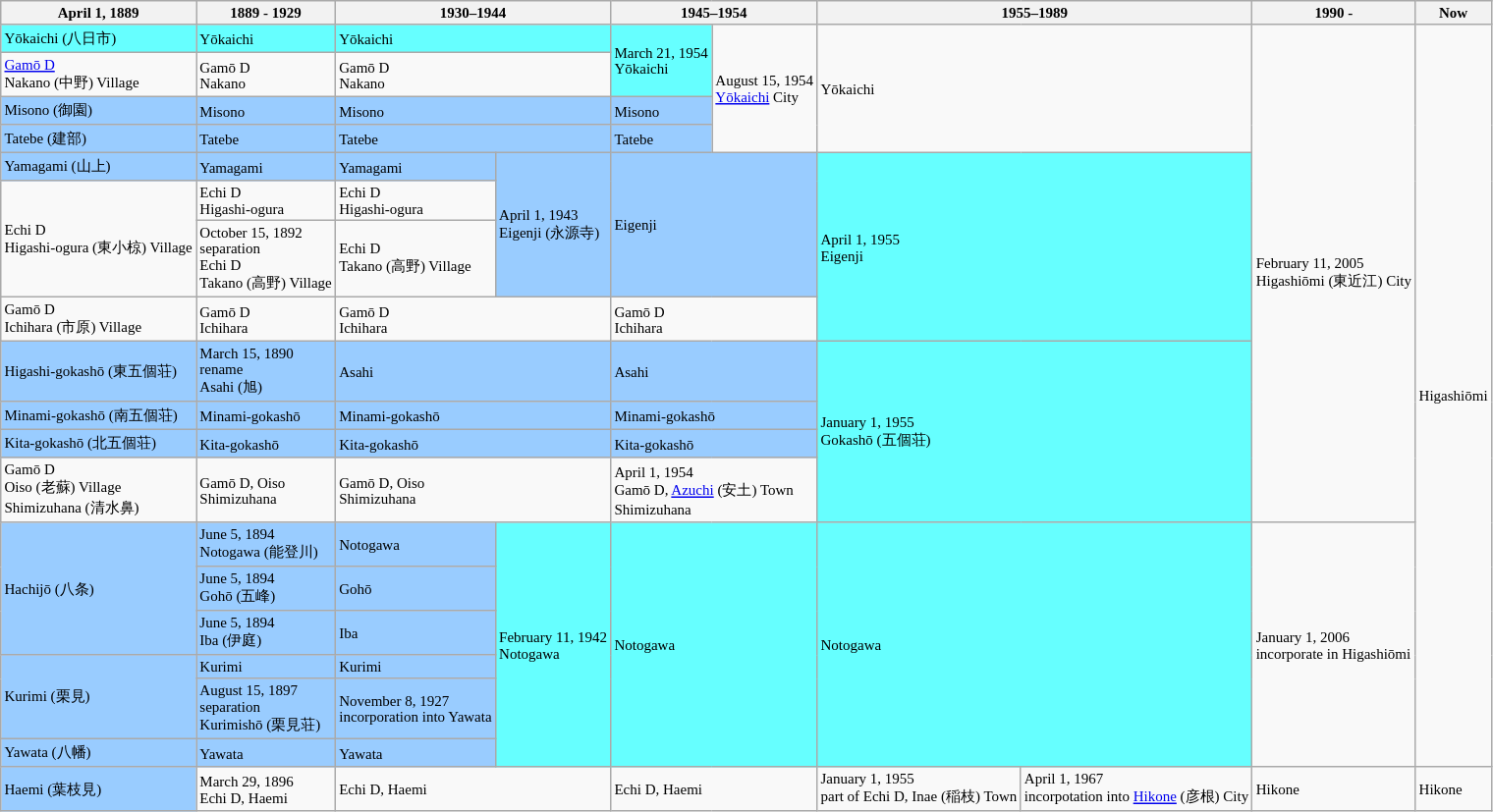<table class="wikitable" style="font-size:x-small">
<tr>
<th>April 1, 1889</th>
<th>1889 - 1929</th>
<th colspan="2">1930–1944</th>
<th colspan="2">1945–1954</th>
<th colspan="2">1955–1989</th>
<th>1990 -</th>
<th>Now</th>
</tr>
<tr>
<td style="background-color:#6ff;">Yōkaichi (八日市)</td>
<td style="background-color:#6ff;">Yōkaichi</td>
<td colspan="2" style="background-color:#6ff;">Yōkaichi</td>
<td rowspan="2" style="background-color:#6ff;">March 21, 1954<br>Yōkaichi</td>
<td rowspan="4">August 15, 1954<br><a href='#'>Yōkaichi</a> City</td>
<td rowspan="4" colspan="2">Yōkaichi</td>
<td rowspan="12">February 11, 2005<br>Higashiōmi (東近江) City</td>
<td rowspan="18">Higashiōmi</td>
</tr>
<tr>
<td><a href='#'>Gamō D</a><br>Nakano (中野) Village</td>
<td>Gamō D<br>Nakano</td>
<td colspan="2">Gamō D<br>Nakano</td>
</tr>
<tr>
<td style="background-color:#9cf;">Misono (御園)</td>
<td style="background-color:#9cf;">Misono</td>
<td colspan="2" style="background-color:#9cf;">Misono</td>
<td style="background-color:#9cf;">Misono</td>
</tr>
<tr>
<td style="background-color:#9cf;">Tatebe (建部)</td>
<td style="background-color:#9cf;">Tatebe</td>
<td colspan="2" style="background-color:#9cf;">Tatebe</td>
<td style="background-color:#9cf;">Tatebe</td>
</tr>
<tr>
<td style="background-color:#9cf;">Yamagami (山上)</td>
<td style="background-color:#9cf;">Yamagami</td>
<td style="background-color:#9cf;">Yamagami</td>
<td rowspan="3" style="background-color:#9cf;">April 1, 1943<br>Eigenji (永源寺)</td>
<td rowspan="3" colspan="2" style="background-color:#9cf;">Eigenji</td>
<td rowspan="4" colspan="2" style="background-color:#6ff;">April 1, 1955<br>Eigenji</td>
</tr>
<tr>
<td rowspan="2">Echi D<br>Higashi-ogura (東小椋) Village</td>
<td>Echi D<br>Higashi-ogura</td>
<td>Echi D<br>Higashi-ogura</td>
</tr>
<tr>
<td>October 15, 1892<br>separation<br>Echi D<br>Takano (高野) Village</td>
<td>Echi D<br>Takano (高野) Village</td>
</tr>
<tr>
<td>Gamō D<br>Ichihara (市原) Village</td>
<td>Gamō D<br>Ichihara</td>
<td colspan="2">Gamō D<br>Ichihara</td>
<td colspan="2">Gamō D<br>Ichihara</td>
</tr>
<tr>
<td style="background-color:#9cf;">Higashi-gokashō (東五個荘)</td>
<td style="background-color:#9cf;">March 15, 1890<br>rename<br>Asahi (旭)</td>
<td colspan="2" style="background-color:#9cf;">Asahi</td>
<td colspan="2" style="background-color:#9cf;">Asahi</td>
<td rowspan="4" colspan="2" style="background-color:#6ff;">January 1, 1955<br>Gokashō (五個荘)</td>
</tr>
<tr>
<td style="background-color:#9cf;">Minami-gokashō (南五個荘)</td>
<td style="background-color:#9cf;">Minami-gokashō</td>
<td colspan="2" style="background-color:#9cf;">Minami-gokashō</td>
<td colspan="2" style="background-color:#9cf;">Minami-gokashō</td>
</tr>
<tr>
<td style="background-color:#9cf;">Kita-gokashō (北五個荘)</td>
<td style="background-color:#9cf;">Kita-gokashō</td>
<td colspan="2" style="background-color:#9cf;">Kita-gokashō</td>
<td colspan="2" style="background-color:#9cf;">Kita-gokashō</td>
</tr>
<tr>
<td>Gamō D<br>Oiso (老蘇) Village<br>Shimizuhana (清水鼻)</td>
<td>Gamō D, Oiso<br>Shimizuhana</td>
<td colspan="2">Gamō D, Oiso<br>Shimizuhana</td>
<td colspan="2">April 1, 1954<br>Gamō D, <a href='#'>Azuchi</a> (安土) Town<br>Shimizuhana</td>
</tr>
<tr>
<td rowspan="3" style="background-color:#9cf;">Hachijō (八条)</td>
<td style="background-color:#9cf;">June 5, 1894<br>Notogawa (能登川)</td>
<td style="background-color:#9cf;">Notogawa</td>
<td rowspan="6" style="background-color:#6ff;">February 11, 1942<br>Notogawa</td>
<td rowspan="6" colspan="2" style="background-color:#6ff;">Notogawa</td>
<td rowspan="6" colspan="2" style="background-color:#6ff;">Notogawa</td>
<td rowspan="6">January 1, 2006<br>incorporate in Higashiōmi</td>
</tr>
<tr>
<td style="background-color:#9cf;">June 5, 1894<br>Gohō (五峰)</td>
<td style="background-color:#9cf;">Gohō</td>
</tr>
<tr>
<td style="background-color:#9cf;">June 5, 1894<br>Iba (伊庭)</td>
<td style="background-color:#9cf;">Iba</td>
</tr>
<tr>
<td rowspan="2" style="background-color:#9cf;">Kurimi (栗見)</td>
<td style="background-color:#9cf;">Kurimi</td>
<td style="background-color:#9cf;">Kurimi</td>
</tr>
<tr>
<td style="background-color:#9cf;">August 15, 1897<br>separation<br>Kurimishō (栗見荘)</td>
<td style="background-color:#9cf;">November 8, 1927<br>incorporation into Yawata</td>
</tr>
<tr>
<td style="background-color:#9cf;">Yawata (八幡)</td>
<td style="background-color:#9cf;">Yawata</td>
<td style="background-color:#9cf;">Yawata</td>
</tr>
<tr>
<td style="background-color:#9cf;">Haemi (葉枝見)</td>
<td>March 29, 1896<br>Echi D, Haemi</td>
<td colspan="2">Echi D, Haemi</td>
<td colspan="2">Echi D, Haemi</td>
<td>January 1, 1955<br>part of Echi D, Inae (稲枝) Town</td>
<td>April 1, 1967<br>incorpotation into <a href='#'>Hikone</a> (彦根) City</td>
<td>Hikone</td>
<td>Hikone</td>
</tr>
</table>
